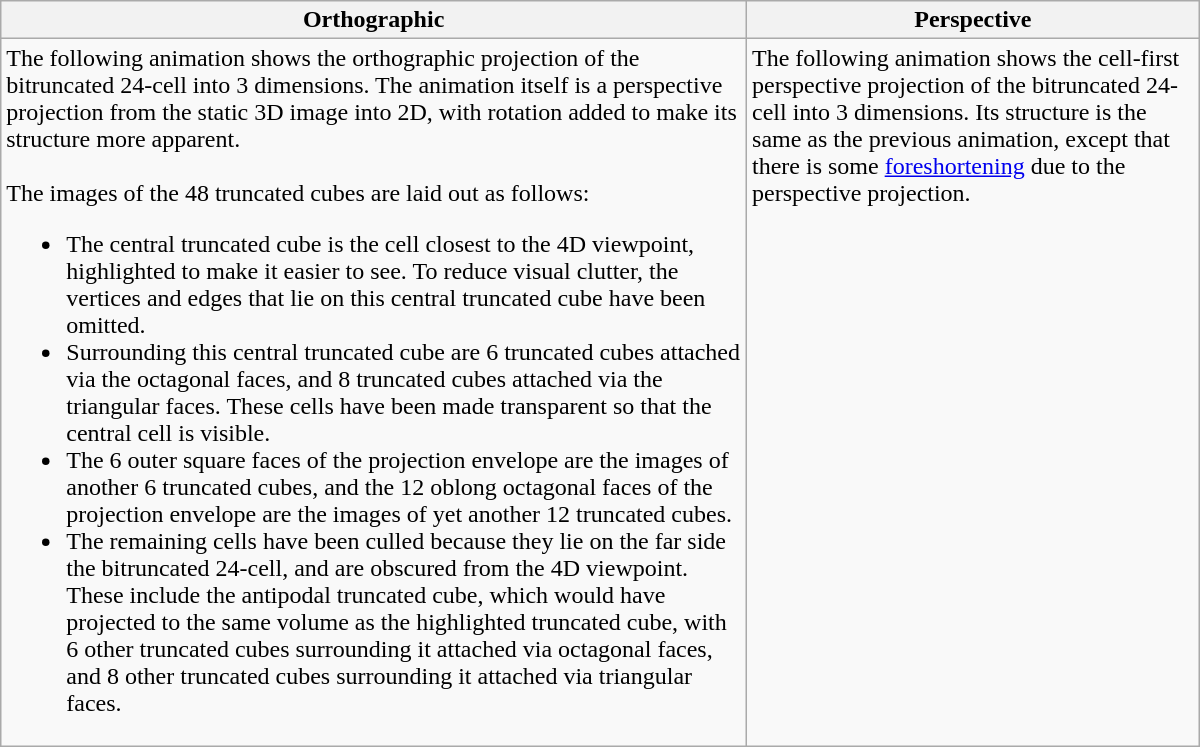<table class=wikitable width=800>
<tr>
<th>Orthographic</th>
<th>Perspective</th>
</tr>
<tr>
<td valign=top width=500>The following animation shows the orthographic projection of the bitruncated 24-cell into 3 dimensions. The animation itself is a perspective projection from the static 3D image into 2D, with rotation added to make its structure more apparent.<br><br>The images of the 48 truncated cubes are laid out as follows:<br><ul><li>The central truncated cube is the cell closest to the 4D viewpoint, highlighted to make it easier to see. To reduce visual clutter, the vertices and edges that lie on this central truncated cube have been omitted.</li><li>Surrounding this central truncated cube are 6 truncated cubes attached via the octagonal faces, and 8 truncated cubes attached via the triangular faces. These cells have been made transparent so that the central cell is visible.</li><li>The 6 outer square faces of the projection envelope are the images of another 6 truncated cubes, and the 12 oblong octagonal faces of the projection envelope are the images of yet another 12 truncated cubes.</li><li>The remaining cells have been culled because they lie on the far side the bitruncated 24-cell, and are obscured from the 4D viewpoint. These include the antipodal truncated cube, which would have projected to the same volume as the highlighted truncated cube, with 6 other truncated cubes surrounding it attached via octagonal faces, and 8 other truncated cubes surrounding it attached via triangular faces.</li></ul></td>
<td valign=top width=300>The following animation shows the cell-first perspective projection of the bitruncated 24-cell into 3 dimensions. Its structure is the same as the previous animation, except that there is some <a href='#'>foreshortening</a> due to the perspective projection.<br><br></td>
</tr>
</table>
